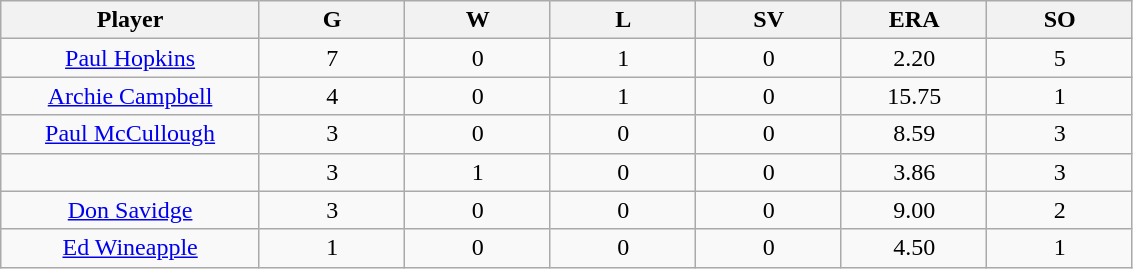<table class="wikitable sortable">
<tr>
<th bgcolor="#DDDDFF" width="16%">Player</th>
<th bgcolor="#DDDDFF" width="9%">G</th>
<th bgcolor="#DDDDFF" width="9%">W</th>
<th bgcolor="#DDDDFF" width="9%">L</th>
<th bgcolor="#DDDDFF" width="9%">SV</th>
<th bgcolor="#DDDDFF" width="9%">ERA</th>
<th bgcolor="#DDDDFF" width="9%">SO</th>
</tr>
<tr align="center">
<td><a href='#'>Paul Hopkins</a></td>
<td>7</td>
<td>0</td>
<td>1</td>
<td>0</td>
<td>2.20</td>
<td>5</td>
</tr>
<tr align=center>
<td><a href='#'>Archie Campbell</a></td>
<td>4</td>
<td>0</td>
<td>1</td>
<td>0</td>
<td>15.75</td>
<td>1</td>
</tr>
<tr align=center>
<td><a href='#'>Paul McCullough</a></td>
<td>3</td>
<td>0</td>
<td>0</td>
<td>0</td>
<td>8.59</td>
<td>3</td>
</tr>
<tr align=center>
<td></td>
<td>3</td>
<td>1</td>
<td>0</td>
<td>0</td>
<td>3.86</td>
<td>3</td>
</tr>
<tr align="center">
<td><a href='#'>Don Savidge</a></td>
<td>3</td>
<td>0</td>
<td>0</td>
<td>0</td>
<td>9.00</td>
<td>2</td>
</tr>
<tr align=center>
<td><a href='#'>Ed Wineapple</a></td>
<td>1</td>
<td>0</td>
<td>0</td>
<td>0</td>
<td>4.50</td>
<td>1</td>
</tr>
</table>
